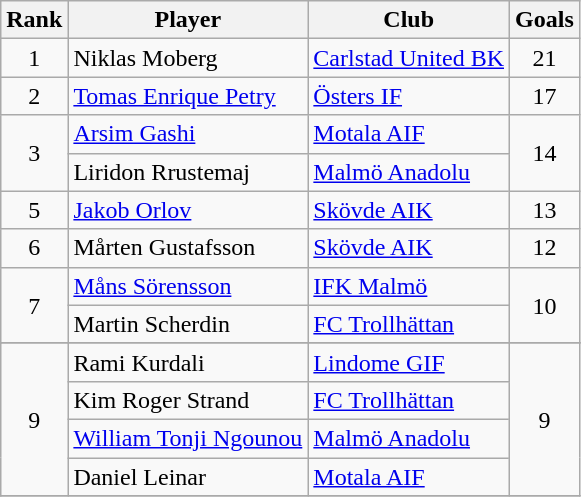<table class="wikitable" style="text-align:center">
<tr>
<th>Rank</th>
<th>Player</th>
<th>Club</th>
<th>Goals</th>
</tr>
<tr>
<td>1</td>
<td align="left"> Niklas Moberg</td>
<td align="left"><a href='#'>Carlstad United BK</a></td>
<td>21</td>
</tr>
<tr>
<td>2</td>
<td align="left"> <a href='#'>Tomas Enrique Petry</a></td>
<td align="left"><a href='#'>Östers IF</a></td>
<td>17</td>
</tr>
<tr>
<td rowspan="2">3</td>
<td align="left"> <a href='#'>Arsim Gashi</a></td>
<td align="left"><a href='#'>Motala AIF</a></td>
<td rowspan="2">14</td>
</tr>
<tr>
<td align="left"> Liridon Rrustemaj</td>
<td align="left"><a href='#'>Malmö Anadolu</a></td>
</tr>
<tr>
<td>5</td>
<td align="left"> <a href='#'>Jakob Orlov</a></td>
<td align="left"><a href='#'>Skövde AIK</a></td>
<td>13</td>
</tr>
<tr>
<td>6</td>
<td align="left"> Mårten Gustafsson</td>
<td align="left"><a href='#'>Skövde AIK</a></td>
<td>12</td>
</tr>
<tr>
<td rowspan="2">7</td>
<td align="left"> <a href='#'>Måns Sörensson</a></td>
<td align="left"><a href='#'>IFK Malmö</a></td>
<td rowspan="2">10</td>
</tr>
<tr>
<td align="left"> Martin Scherdin</td>
<td align="left"><a href='#'>FC Trollhättan</a></td>
</tr>
<tr>
</tr>
<tr>
<td rowspan="4">9</td>
<td align="left"> Rami Kurdali</td>
<td align="left"><a href='#'>Lindome GIF</a></td>
<td rowspan="4">9</td>
</tr>
<tr>
<td align="left"> Kim Roger Strand</td>
<td align="left"><a href='#'>FC Trollhättan</a></td>
</tr>
<tr>
<td align="left"> <a href='#'>William Tonji Ngounou</a></td>
<td align="left"><a href='#'>Malmö Anadolu</a></td>
</tr>
<tr>
<td align="left"> Daniel Leinar</td>
<td align="left"><a href='#'>Motala AIF</a></td>
</tr>
<tr>
</tr>
</table>
